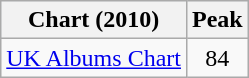<table class="wikitable">
<tr style="background:#ebf5ff;">
<th align="left">Chart (2010)</th>
<th align="left">Peak</th>
</tr>
<tr>
<td align="left"><a href='#'>UK Albums Chart</a></td>
<td style="text-align:center;">84</td>
</tr>
</table>
